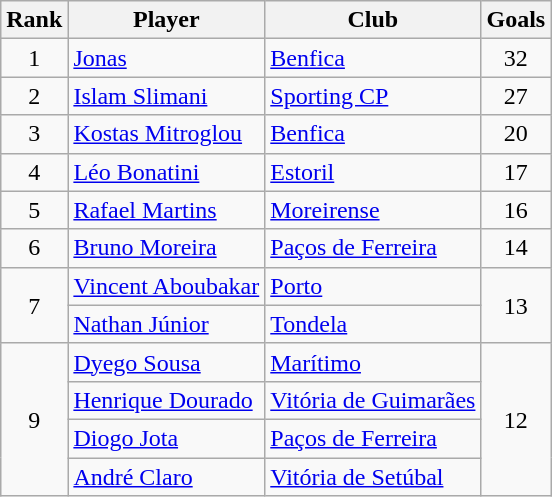<table class="wikitable" style="text-align:center;">
<tr>
<th>Rank</th>
<th>Player</th>
<th>Club</th>
<th>Goals</th>
</tr>
<tr>
<td>1</td>
<td align=left> <a href='#'>Jonas</a></td>
<td align=left><a href='#'>Benfica</a></td>
<td>32</td>
</tr>
<tr>
<td>2</td>
<td align=left> <a href='#'>Islam Slimani</a></td>
<td align=left><a href='#'>Sporting CP</a></td>
<td>27</td>
</tr>
<tr>
<td>3</td>
<td align=left> <a href='#'>Kostas Mitroglou</a></td>
<td align=left><a href='#'>Benfica</a></td>
<td>20</td>
</tr>
<tr>
<td>4</td>
<td align=left> <a href='#'>Léo Bonatini</a></td>
<td align=left><a href='#'>Estoril</a></td>
<td>17</td>
</tr>
<tr>
<td>5</td>
<td align=left> <a href='#'>Rafael Martins</a></td>
<td align=left><a href='#'>Moreirense</a></td>
<td>16</td>
</tr>
<tr>
<td>6</td>
<td align=left> <a href='#'>Bruno Moreira</a></td>
<td align=left><a href='#'>Paços de Ferreira</a></td>
<td>14</td>
</tr>
<tr>
<td rowspan=2>7</td>
<td align=left> <a href='#'>Vincent Aboubakar</a></td>
<td align=left><a href='#'>Porto</a></td>
<td rowspan=2>13</td>
</tr>
<tr>
<td align=left> <a href='#'>Nathan Júnior</a></td>
<td align=left><a href='#'>Tondela</a></td>
</tr>
<tr>
<td rowspan=4>9</td>
<td align=left> <a href='#'>Dyego Sousa</a></td>
<td align=left><a href='#'>Marítimo</a></td>
<td rowspan=4>12</td>
</tr>
<tr>
<td align=left> <a href='#'>Henrique Dourado</a></td>
<td align=left><a href='#'>Vitória de Guimarães</a></td>
</tr>
<tr>
<td align=left> <a href='#'>Diogo Jota</a></td>
<td align=left><a href='#'>Paços de Ferreira</a></td>
</tr>
<tr>
<td align=left> <a href='#'>André Claro</a></td>
<td align=left><a href='#'>Vitória de Setúbal</a></td>
</tr>
</table>
